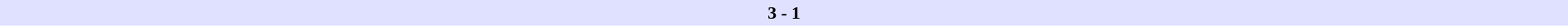<table border=0 cellspacing=0 cellpadding=2 style=font-size:90% width=100%>
<tr bgcolor=#e0e0ff>
<td align=right width=40%></td>
<th>3 - 1</th>
<td align=left width=40%></td>
</tr>
</table>
